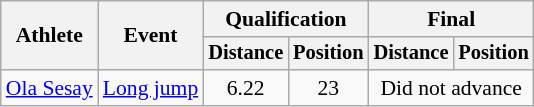<table class=wikitable style="font-size:90%">
<tr>
<th rowspan="2">Athlete</th>
<th rowspan="2">Event</th>
<th colspan="2">Qualification</th>
<th colspan="2">Final</th>
</tr>
<tr style="font-size:95%">
<th>Distance</th>
<th>Position</th>
<th>Distance</th>
<th>Position</th>
</tr>
<tr align=center>
<td align=left><a href='#'>Ola Sesay</a></td>
<td align=left><a href='#'>Long jump</a></td>
<td>6.22</td>
<td>23</td>
<td colspan=2>Did not advance</td>
</tr>
</table>
